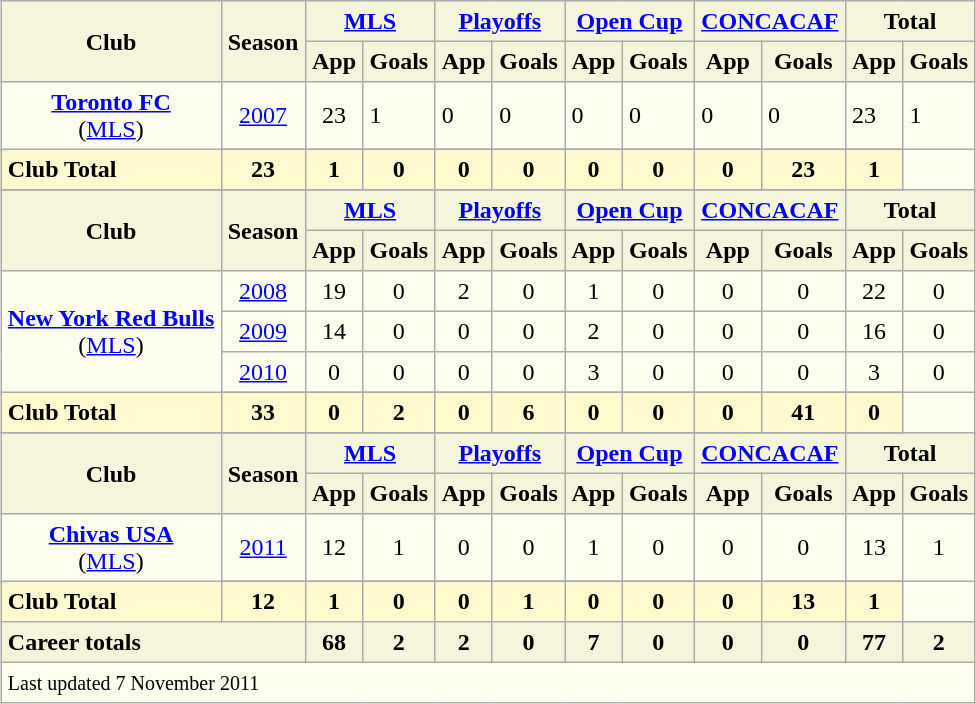<table border=1 align=center cellpadding=4 cellspacing=2 style="background: ivory; border: 1px #aaaaaa solid; border-collapse: collapse; clear:center">
<tr style="background:beige">
<th rowspan="2">Club</th>
<th rowspan="2">Season</th>
<th colspan="2"><a href='#'>MLS</a></th>
<th colspan="2"><a href='#'>Playoffs</a></th>
<th colspan="2"><a href='#'>Open Cup</a></th>
<th colspan="2"><a href='#'>CONCACAF</a></th>
<th colspan="2">Total</th>
</tr>
<tr style="background:beige">
<th>App</th>
<th>Goals</th>
<th>App</th>
<th>Goals</th>
<th>App</th>
<th>Goals</th>
<th>App</th>
<th>Goals</th>
<th>App</th>
<th>Goals</th>
</tr>
<tr>
<td rowspan="2" align=center valign=center><strong><a href='#'>Toronto FC</a></strong><br>(<a href='#'>MLS</a>)</td>
<td align="center"><a href='#'>2007</a></td>
<td align="center">23</td>
<td>1</td>
<td>0</td>
<td>0</td>
<td>0</td>
<td>0</td>
<td>0</td>
<td>0</td>
<td>23</td>
<td>1</td>
</tr>
<tr>
</tr>
<tr style="background:lemonchiffon">
<th colspan="1" align="left">Club Total</th>
<th>23</th>
<th>1</th>
<th>0</th>
<th>0</th>
<th>0</th>
<th>0</th>
<th>0</th>
<th>0</th>
<th>23</th>
<th>1</th>
</tr>
<tr>
</tr>
<tr style="background:beige">
<th rowspan="2">Club</th>
<th rowspan="2">Season</th>
<th colspan="2"><a href='#'>MLS</a></th>
<th colspan="2"><a href='#'>Playoffs</a></th>
<th colspan="2"><a href='#'>Open Cup</a></th>
<th colspan="2"><a href='#'>CONCACAF</a></th>
<th colspan="2">Total</th>
</tr>
<tr style="background:beige">
<th>App</th>
<th>Goals</th>
<th>App</th>
<th>Goals</th>
<th>App</th>
<th>Goals</th>
<th>App</th>
<th>Goals</th>
<th>App</th>
<th>Goals</th>
</tr>
<tr>
<td rowspan="4" align=center valign=center><strong><a href='#'>New York Red Bulls</a></strong><br>(<a href='#'>MLS</a>)</td>
<td align="center"><a href='#'>2008</a></td>
<td align="center">19</td>
<td align="center">0</td>
<td align="center">2</td>
<td align="center">0</td>
<td align="center">1</td>
<td align="center">0</td>
<td align="center">0</td>
<td align="center">0</td>
<td align="center">22</td>
<td align="center">0</td>
</tr>
<tr>
<td align="center"><a href='#'>2009</a></td>
<td align="center">14</td>
<td align="center">0</td>
<td align="center">0</td>
<td align="center">0</td>
<td align="center">2</td>
<td align="center">0</td>
<td align="center">0</td>
<td align="center">0</td>
<td align="center">16</td>
<td align="center">0</td>
</tr>
<tr>
<td align="center"><a href='#'>2010</a></td>
<td align="center">0</td>
<td align="center">0</td>
<td align="center">0</td>
<td align="center">0</td>
<td align="center">3</td>
<td align="center">0</td>
<td align="center">0</td>
<td align="center">0</td>
<td align="center">3</td>
<td align="center">0</td>
</tr>
<tr>
</tr>
<tr style="background:lemonchiffon">
<th colspan="1" align="left">Club Total</th>
<th>33</th>
<th>0</th>
<th>2</th>
<th>0</th>
<th>6</th>
<th>0</th>
<th>0</th>
<th>0</th>
<th>41</th>
<th>0</th>
</tr>
<tr>
</tr>
<tr style="background:beige">
<th rowspan="2">Club</th>
<th rowspan="2">Season</th>
<th colspan="2"><a href='#'>MLS</a></th>
<th colspan="2"><a href='#'>Playoffs</a></th>
<th colspan="2"><a href='#'>Open Cup</a></th>
<th colspan="2"><a href='#'>CONCACAF</a></th>
<th colspan="2">Total</th>
</tr>
<tr style="background:beige">
<th>App</th>
<th>Goals</th>
<th>App</th>
<th>Goals</th>
<th>App</th>
<th>Goals</th>
<th>App</th>
<th>Goals</th>
<th>App</th>
<th>Goals</th>
</tr>
<tr>
<td rowspan="2" align=center valign=center><strong><a href='#'>Chivas USA</a></strong><br>(<a href='#'>MLS</a>)</td>
<td align="center"><a href='#'>2011</a></td>
<td align="center">12</td>
<td align="center">1</td>
<td align="center">0</td>
<td align="center">0</td>
<td align="center">1</td>
<td align="center">0</td>
<td align="center">0</td>
<td align="center">0</td>
<td align="center">13</td>
<td align="center">1</td>
</tr>
<tr>
</tr>
<tr style="background:lemonchiffon">
<th colspan="1" align="left">Club Total</th>
<th>12</th>
<th>1</th>
<th>0</th>
<th>0</th>
<th>1</th>
<th>0</th>
<th>0</th>
<th>0</th>
<th>13</th>
<th>1</th>
</tr>
<tr>
<th style="background:beige" colspan="2" align="left">Career totals</th>
<th align=center style="background:beige">68</th>
<th align=center style="background:beige">2</th>
<th align=center style="background:beige">2</th>
<th align=center style="background:beige">0</th>
<th align=center style="background:beige">7</th>
<th align=center style="background:beige">0</th>
<th align=center style="background:beige">0</th>
<th align=center style="background:beige">0</th>
<th align=center style="background:beige">77</th>
<th align=center style="background:beige">2</th>
</tr>
<tr>
<td colspan="12"><small>Last updated 7 November 2011</small></td>
</tr>
</table>
